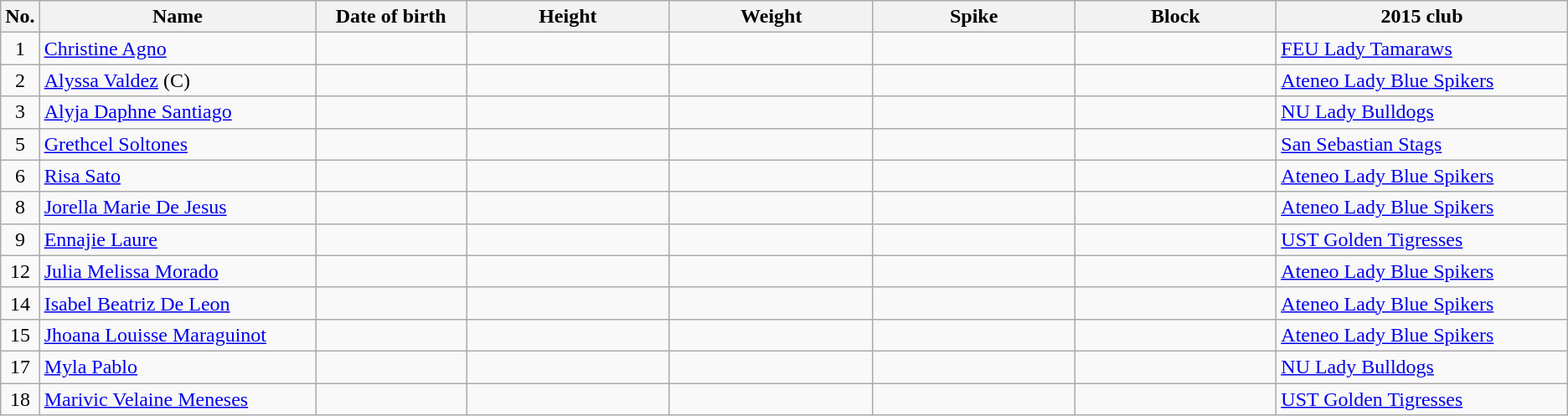<table class="wikitable sortable" style="text-align:center;">
<tr>
<th>No.</th>
<th style="width:15em">Name</th>
<th style="width:8em">Date of birth</th>
<th style="width:11em">Height</th>
<th style="width:11em">Weight</th>
<th style="width:11em">Spike</th>
<th style="width:11em">Block</th>
<th style="width:16em">2015 club</th>
</tr>
<tr>
<td>1</td>
<td align=left><a href='#'>Christine Agno</a></td>
<td align=right></td>
<td></td>
<td></td>
<td></td>
<td></td>
<td align=left> <a href='#'>FEU Lady Tamaraws</a></td>
</tr>
<tr>
<td>2</td>
<td align=left><a href='#'>Alyssa Valdez</a> (C)</td>
<td align=right></td>
<td></td>
<td></td>
<td></td>
<td></td>
<td align=left> <a href='#'>Ateneo Lady Blue Spikers</a></td>
</tr>
<tr>
<td>3</td>
<td align=left><a href='#'>Alyja Daphne Santiago</a></td>
<td align=right></td>
<td></td>
<td></td>
<td></td>
<td></td>
<td align=left> <a href='#'>NU Lady Bulldogs</a></td>
</tr>
<tr>
<td>5</td>
<td align=left><a href='#'>Grethcel Soltones</a></td>
<td align=right></td>
<td></td>
<td></td>
<td></td>
<td></td>
<td align=left> <a href='#'>San Sebastian Stags</a></td>
</tr>
<tr>
<td>6</td>
<td align=left><a href='#'>Risa Sato</a></td>
<td align=right></td>
<td></td>
<td></td>
<td></td>
<td></td>
<td align=left> <a href='#'>Ateneo Lady Blue Spikers</a></td>
</tr>
<tr>
<td>8</td>
<td align=left><a href='#'>Jorella Marie De Jesus</a></td>
<td align=right></td>
<td></td>
<td></td>
<td></td>
<td></td>
<td align=left> <a href='#'>Ateneo Lady Blue Spikers</a></td>
</tr>
<tr>
<td>9</td>
<td align=left><a href='#'>Ennajie Laure</a></td>
<td align=right></td>
<td></td>
<td></td>
<td></td>
<td></td>
<td align=left> <a href='#'>UST Golden Tigresses</a></td>
</tr>
<tr>
<td>12</td>
<td align=left><a href='#'>Julia Melissa Morado</a></td>
<td align=right></td>
<td></td>
<td></td>
<td></td>
<td></td>
<td align=left> <a href='#'>Ateneo Lady Blue Spikers</a></td>
</tr>
<tr>
<td>14</td>
<td align=left><a href='#'>Isabel Beatriz De Leon</a></td>
<td align=right></td>
<td></td>
<td></td>
<td></td>
<td></td>
<td align=left> <a href='#'>Ateneo Lady Blue Spikers</a></td>
</tr>
<tr>
<td>15</td>
<td align=left><a href='#'>Jhoana Louisse Maraguinot</a></td>
<td align=right></td>
<td></td>
<td></td>
<td></td>
<td></td>
<td align=left> <a href='#'>Ateneo Lady Blue Spikers</a></td>
</tr>
<tr>
<td>17</td>
<td align=left><a href='#'>Myla Pablo</a></td>
<td align=right></td>
<td></td>
<td></td>
<td></td>
<td></td>
<td align=left> <a href='#'>NU Lady Bulldogs</a></td>
</tr>
<tr>
<td>18</td>
<td align=left><a href='#'>Marivic Velaine Meneses</a></td>
<td align=right></td>
<td></td>
<td></td>
<td></td>
<td></td>
<td align=left> <a href='#'>UST Golden Tigresses</a></td>
</tr>
</table>
